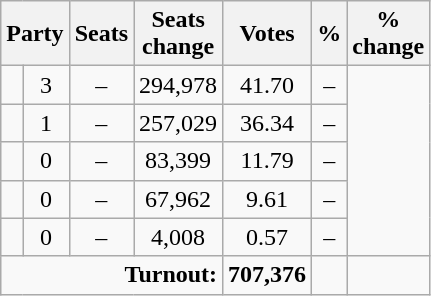<table class="wikitable sortable">
<tr>
<th colspan="2" rowspan="1" align="center">Party</th>
<th align="center">Seats</th>
<th align="center">Seats<br>change</th>
<th align="center">Votes</th>
<th align="center">%</th>
<th align="center">%<br>change</th>
</tr>
<tr>
<td></td>
<td align="center">3</td>
<td align="center">–</td>
<td align="center">294,978</td>
<td align="center">41.70</td>
<td align="center">–</td>
</tr>
<tr>
<td></td>
<td align="center">1</td>
<td align="center">–</td>
<td align="center">257,029</td>
<td align="center">36.34</td>
<td align="center">–</td>
</tr>
<tr>
<td></td>
<td align="center">0</td>
<td align="center">–</td>
<td align="center">83,399</td>
<td align="center">11.79</td>
<td align="center">–</td>
</tr>
<tr>
<td></td>
<td align="center">0</td>
<td align="center">–</td>
<td align="center">67,962</td>
<td align="center">9.61</td>
<td align="center">–</td>
</tr>
<tr>
<td></td>
<td align="center">0</td>
<td align="center">–</td>
<td align="center">4,008</td>
<td align="center">0.57</td>
<td align="center">–</td>
</tr>
<tr>
<td colspan="4" rowspan="1" align="right"><strong>Turnout:</strong></td>
<td align="center"><strong> 707,376</strong></td>
<td align="center"></td>
<td align="center"></td>
</tr>
</table>
